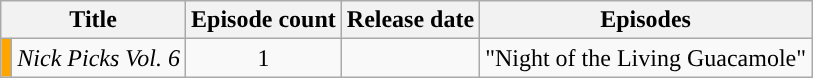<table class="wikitable" style="text-align: center;">
<tr>
<th colspan=2>Title</th>
<th>Episode count</th>
<th>Release date</th>
<th>Episodes</th>
</tr>
<tr>
<td style="background:#FFA500"></td>
<td><em>Nick Picks Vol. 6</em></td>
<td>1</td>
<td></td>
<td>"Night of the Living Guacamole"</td>
</tr>
</table>
